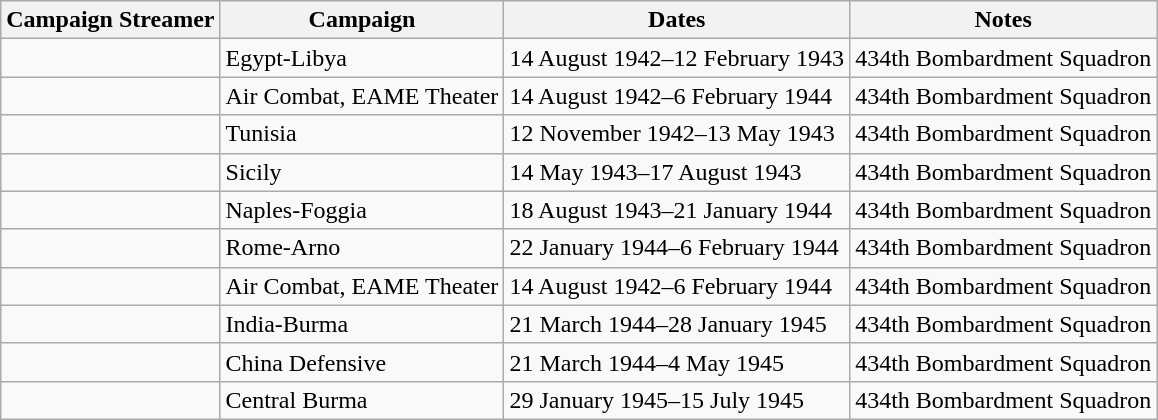<table class="wikitable">
<tr style="background:#efefef;">
<th>Campaign Streamer</th>
<th>Campaign</th>
<th>Dates</th>
<th>Notes</th>
</tr>
<tr>
<td></td>
<td>Egypt-Libya</td>
<td>14 August 1942–12 February 1943</td>
<td>434th Bombardment Squadron</td>
</tr>
<tr>
<td></td>
<td>Air Combat, EAME Theater</td>
<td>14 August 1942–6 February 1944</td>
<td>434th Bombardment Squadron</td>
</tr>
<tr>
<td></td>
<td>Tunisia</td>
<td>12 November 1942–13 May 1943</td>
<td>434th Bombardment Squadron</td>
</tr>
<tr>
<td></td>
<td>Sicily</td>
<td>14 May 1943–17 August 1943</td>
<td>434th Bombardment Squadron</td>
</tr>
<tr>
<td></td>
<td>Naples-Foggia</td>
<td>18 August 1943–21 January 1944</td>
<td>434th Bombardment Squadron</td>
</tr>
<tr>
<td></td>
<td>Rome-Arno</td>
<td>22 January 1944–6 February 1944</td>
<td>434th Bombardment Squadron</td>
</tr>
<tr>
<td></td>
<td>Air Combat, EAME Theater</td>
<td>14 August 1942–6 February 1944</td>
<td>434th Bombardment Squadron</td>
</tr>
<tr>
<td></td>
<td>India-Burma</td>
<td>21 March 1944–28 January 1945</td>
<td>434th Bombardment Squadron</td>
</tr>
<tr>
<td></td>
<td>China Defensive</td>
<td>21 March 1944–4 May 1945</td>
<td>434th Bombardment Squadron</td>
</tr>
<tr>
<td></td>
<td>Central Burma</td>
<td>29 January 1945–15 July 1945</td>
<td>434th Bombardment Squadron</td>
</tr>
</table>
